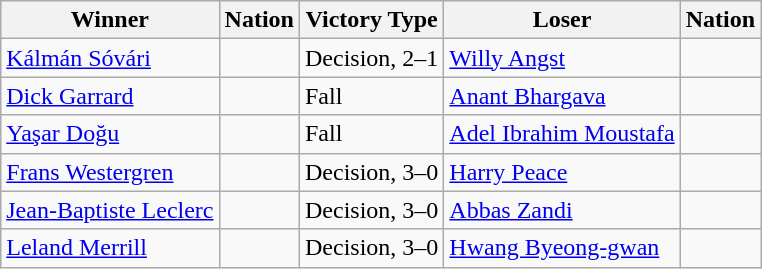<table class="wikitable sortable" style="text-align:left;">
<tr>
<th>Winner</th>
<th>Nation</th>
<th>Victory Type</th>
<th>Loser</th>
<th>Nation</th>
</tr>
<tr>
<td><a href='#'>Kálmán Sóvári</a></td>
<td></td>
<td>Decision, 2–1</td>
<td><a href='#'>Willy Angst</a></td>
<td></td>
</tr>
<tr>
<td><a href='#'>Dick Garrard</a></td>
<td></td>
<td>Fall</td>
<td><a href='#'>Anant Bhargava</a></td>
<td></td>
</tr>
<tr>
<td><a href='#'>Yaşar Doğu</a></td>
<td></td>
<td>Fall</td>
<td><a href='#'>Adel Ibrahim Moustafa</a></td>
<td></td>
</tr>
<tr>
<td><a href='#'>Frans Westergren</a></td>
<td></td>
<td>Decision, 3–0</td>
<td><a href='#'>Harry Peace</a></td>
<td></td>
</tr>
<tr>
<td><a href='#'>Jean-Baptiste Leclerc</a></td>
<td></td>
<td>Decision, 3–0</td>
<td><a href='#'>Abbas Zandi</a></td>
<td></td>
</tr>
<tr>
<td><a href='#'>Leland Merrill</a></td>
<td></td>
<td>Decision, 3–0</td>
<td><a href='#'>Hwang Byeong-gwan</a></td>
<td></td>
</tr>
</table>
